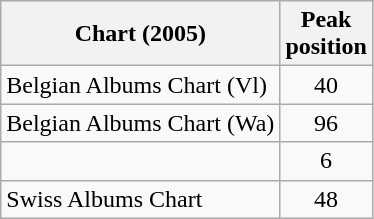<table class="wikitable sortable">
<tr>
<th>Chart (2005)</th>
<th>Peak<br>position</th>
</tr>
<tr>
<td style="text-align: left">Belgian Albums Chart (Vl)</td>
<td style="text-align: center">40</td>
</tr>
<tr>
<td style="text-align: left">Belgian Albums Chart (Wa)</td>
<td style="text-align: center">96</td>
</tr>
<tr>
<td style="text-align: left"></td>
<td style="text-align: center">6</td>
</tr>
<tr>
<td style="text-align: left">Swiss Albums Chart</td>
<td style="text-align: center">48</td>
</tr>
</table>
